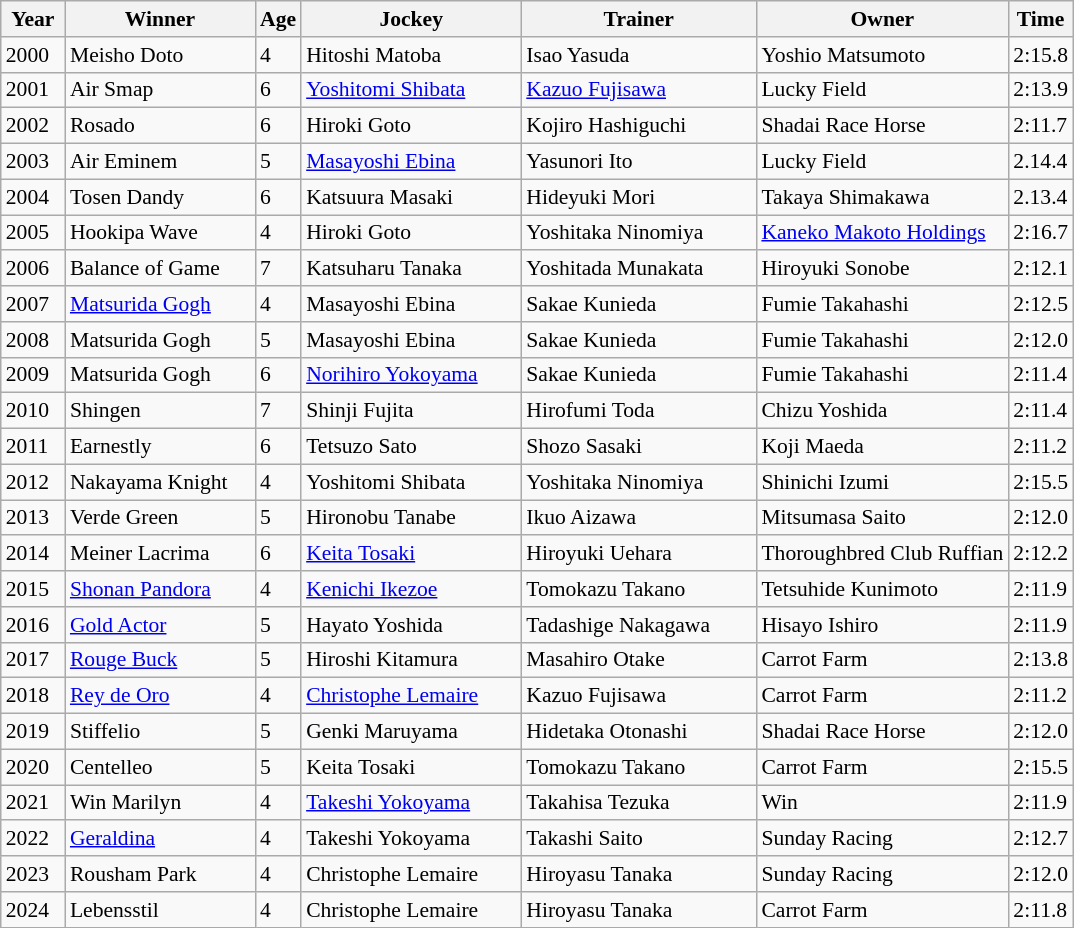<table class="wikitable sortable" style="font-size:90%">
<tr>
<th width="36px">Year<br></th>
<th width="120px">Winner<br></th>
<th>Age<br></th>
<th width="140px">Jockey<br></th>
<th width="150px">Trainer<br></th>
<th>Owner</th>
<th>Time<br></th>
</tr>
<tr>
<td>2000</td>
<td>Meisho Doto</td>
<td>4</td>
<td>Hitoshi Matoba</td>
<td>Isao Yasuda</td>
<td>Yoshio Matsumoto</td>
<td>2:15.8</td>
</tr>
<tr>
<td>2001</td>
<td>Air Smap</td>
<td>6</td>
<td><a href='#'>Yoshitomi Shibata</a></td>
<td><a href='#'>Kazuo Fujisawa</a></td>
<td>Lucky Field</td>
<td>2:13.9</td>
</tr>
<tr>
<td>2002</td>
<td>Rosado</td>
<td>6</td>
<td>Hiroki Goto</td>
<td>Kojiro Hashiguchi</td>
<td>Shadai Race Horse</td>
<td>2:11.7</td>
</tr>
<tr>
<td>2003</td>
<td>Air Eminem</td>
<td>5</td>
<td><a href='#'>Masayoshi Ebina</a></td>
<td>Yasunori Ito</td>
<td>Lucky Field</td>
<td>2.14.4</td>
</tr>
<tr>
<td>2004</td>
<td>Tosen Dandy</td>
<td>6</td>
<td>Katsuura Masaki</td>
<td>Hideyuki Mori</td>
<td>Takaya Shimakawa</td>
<td>2.13.4</td>
</tr>
<tr>
<td>2005</td>
<td>Hookipa Wave</td>
<td>4</td>
<td>Hiroki Goto</td>
<td>Yoshitaka Ninomiya</td>
<td><a href='#'>Kaneko Makoto Holdings</a></td>
<td>2:16.7</td>
</tr>
<tr>
<td>2006</td>
<td>Balance of Game</td>
<td>7</td>
<td>Katsuharu Tanaka</td>
<td>Yoshitada Munakata</td>
<td>Hiroyuki Sonobe</td>
<td>2:12.1</td>
</tr>
<tr>
<td>2007</td>
<td><a href='#'>Matsurida Gogh</a></td>
<td>4</td>
<td>Masayoshi Ebina</td>
<td>Sakae Kunieda</td>
<td>Fumie Takahashi</td>
<td>2:12.5</td>
</tr>
<tr>
<td>2008</td>
<td>Matsurida Gogh</td>
<td>5</td>
<td>Masayoshi Ebina</td>
<td>Sakae Kunieda</td>
<td>Fumie Takahashi</td>
<td>2:12.0</td>
</tr>
<tr>
<td>2009</td>
<td>Matsurida Gogh</td>
<td>6</td>
<td><a href='#'>Norihiro Yokoyama</a></td>
<td>Sakae Kunieda</td>
<td>Fumie Takahashi</td>
<td>2:11.4</td>
</tr>
<tr>
<td>2010</td>
<td>Shingen</td>
<td>7</td>
<td>Shinji Fujita</td>
<td>Hirofumi Toda</td>
<td>Chizu Yoshida</td>
<td>2:11.4</td>
</tr>
<tr>
<td>2011</td>
<td>Earnestly</td>
<td>6</td>
<td>Tetsuzo Sato</td>
<td>Shozo Sasaki</td>
<td>Koji Maeda</td>
<td>2:11.2</td>
</tr>
<tr>
<td>2012</td>
<td>Nakayama Knight</td>
<td>4</td>
<td>Yoshitomi Shibata</td>
<td>Yoshitaka Ninomiya</td>
<td>Shinichi Izumi</td>
<td>2:15.5</td>
</tr>
<tr>
<td>2013</td>
<td>Verde Green</td>
<td>5</td>
<td>Hironobu Tanabe</td>
<td>Ikuo Aizawa</td>
<td>Mitsumasa Saito</td>
<td>2:12.0</td>
</tr>
<tr>
<td>2014</td>
<td>Meiner Lacrima</td>
<td>6</td>
<td><a href='#'>Keita Tosaki</a></td>
<td>Hiroyuki Uehara</td>
<td>Thoroughbred Club Ruffian</td>
<td>2:12.2</td>
</tr>
<tr>
<td>2015</td>
<td><a href='#'>Shonan Pandora</a></td>
<td>4</td>
<td><a href='#'>Kenichi Ikezoe</a></td>
<td>Tomokazu Takano</td>
<td>Tetsuhide Kunimoto</td>
<td>2:11.9</td>
</tr>
<tr>
<td>2016</td>
<td><a href='#'>Gold Actor</a></td>
<td>5</td>
<td>Hayato Yoshida</td>
<td>Tadashige Nakagawa</td>
<td>Hisayo Ishiro</td>
<td>2:11.9</td>
</tr>
<tr>
<td>2017</td>
<td><a href='#'>Rouge Buck</a></td>
<td>5</td>
<td>Hiroshi Kitamura</td>
<td>Masahiro Otake</td>
<td>Carrot Farm</td>
<td>2:13.8</td>
</tr>
<tr>
<td>2018</td>
<td><a href='#'>Rey de Oro</a></td>
<td>4</td>
<td><a href='#'>Christophe Lemaire</a></td>
<td>Kazuo Fujisawa</td>
<td>Carrot Farm</td>
<td>2:11.2</td>
</tr>
<tr>
<td>2019</td>
<td>Stiffelio</td>
<td>5</td>
<td>Genki Maruyama</td>
<td>Hidetaka Otonashi</td>
<td>Shadai Race Horse</td>
<td>2:12.0</td>
</tr>
<tr>
<td>2020</td>
<td>Centelleo</td>
<td>5</td>
<td>Keita Tosaki</td>
<td>Tomokazu Takano</td>
<td>Carrot Farm</td>
<td>2:15.5</td>
</tr>
<tr>
<td>2021</td>
<td>Win Marilyn</td>
<td>4</td>
<td><a href='#'>Takeshi Yokoyama</a></td>
<td>Takahisa Tezuka</td>
<td>Win</td>
<td>2:11.9</td>
</tr>
<tr>
<td>2022</td>
<td><a href='#'>Geraldina</a></td>
<td>4</td>
<td>Takeshi Yokoyama</td>
<td>Takashi Saito</td>
<td>Sunday Racing</td>
<td>2:12.7</td>
</tr>
<tr>
<td>2023</td>
<td>Rousham Park</td>
<td>4</td>
<td>Christophe Lemaire</td>
<td>Hiroyasu Tanaka</td>
<td>Sunday Racing</td>
<td>2:12.0</td>
</tr>
<tr>
<td>2024</td>
<td>Lebensstil</td>
<td>4</td>
<td>Christophe Lemaire</td>
<td>Hiroyasu Tanaka</td>
<td>Carrot Farm</td>
<td>2:11.8</td>
</tr>
</table>
